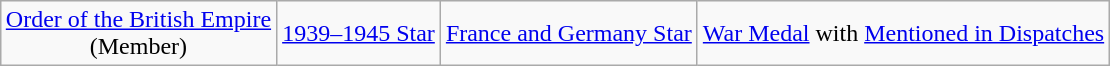<table class="wikitable" style="margin:1em auto; text-align:center;">
<tr>
<td colspan=2><a href='#'>Order of the British Empire</a><br>(Member)</td>
<td><a href='#'>1939–1945 Star</a></td>
<td><a href='#'>France and Germany Star</a></td>
<td><a href='#'>War Medal</a> with <a href='#'>Mentioned in Dispatches</a></td>
</tr>
</table>
